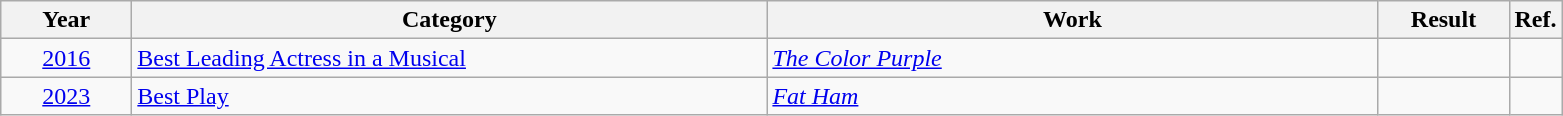<table class=wikitable>
<tr>
<th scope="col" style="width:5em;">Year</th>
<th scope="col" style="width:26em;">Category</th>
<th scope="col" style="width:25em;">Work</th>
<th scope="col" style="width:5em;">Result</th>
<th>Ref.</th>
</tr>
<tr>
<td style="text-align:center;"><a href='#'>2016</a></td>
<td><a href='#'>Best Leading Actress in a Musical</a></td>
<td><em><a href='#'>The Color Purple</a></em></td>
<td></td>
<td style="text-align:center;"></td>
</tr>
<tr>
<td style="text-align:center;"><a href='#'>2023</a></td>
<td><a href='#'>Best Play</a></td>
<td><em><a href='#'>Fat Ham</a></em></td>
<td></td>
<td style="text-align:center;"></td>
</tr>
</table>
